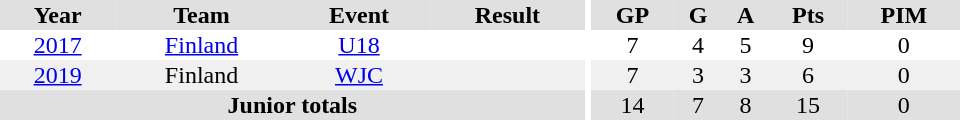<table border="0" cellpadding="1" cellspacing="0" ID="Table3" style="text-align:center; width:40em;">
<tr bgcolor="#e0e0e0">
<th>Year</th>
<th>Team</th>
<th>Event</th>
<th>Result</th>
<th rowspan="99" bgcolor="#ffffff"></th>
<th>GP</th>
<th>G</th>
<th>A</th>
<th>Pts</th>
<th>PIM</th>
</tr>
<tr>
<td><a href='#'>2017</a></td>
<td><a href='#'>Finland</a></td>
<td><a href='#'>U18</a></td>
<td></td>
<td>7</td>
<td>4</td>
<td>5</td>
<td>9</td>
<td>0</td>
</tr>
<tr bgcolor="#f0f0f0">
<td><a href='#'>2019</a></td>
<td>Finland</td>
<td><a href='#'>WJC</a></td>
<td></td>
<td>7</td>
<td>3</td>
<td>3</td>
<td>6</td>
<td>0</td>
</tr>
<tr bgcolor="#e0e0e0">
<th colspan="4">Junior totals</th>
<td>14</td>
<td>7</td>
<td>8</td>
<td>15</td>
<td>0</td>
</tr>
</table>
